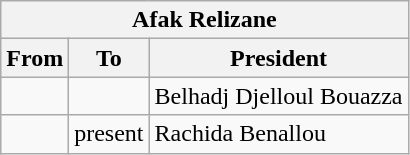<table class="wikitable" border="6">
<tr>
<th colspan=5>Afak Relizane</th>
</tr>
<tr>
<th>From</th>
<th>To</th>
<th>President</th>
</tr>
<tr>
<td align=center></td>
<td align=center></td>
<td> Belhadj Djelloul Bouazza</td>
</tr>
<tr>
<td align=center></td>
<td align=center>present</td>
<td> Rachida Benallou</td>
</tr>
</table>
